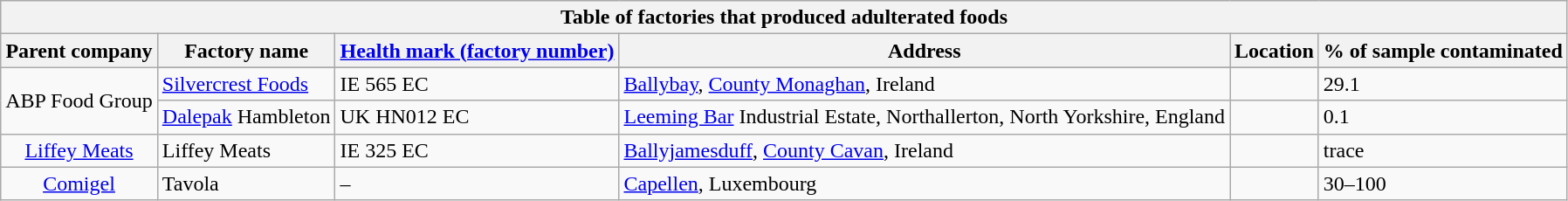<table class="wikitable">
<tr>
<th colspan="6" style="text-align: center;">Table of factories that produced adulterated foods</th>
</tr>
<tr>
<th>Parent company</th>
<th>Factory name</th>
<th><a href='#'>Health mark (factory number)</a></th>
<th>Address</th>
<th>Location</th>
<th>% of sample contaminated</th>
</tr>
<tr>
<td rowspan = "3" style="text-align: center;">ABP Food Group</td>
</tr>
<tr>
<td><a href='#'>Silvercrest Foods</a></td>
<td>IE 565 EC</td>
<td><a href='#'>Ballybay</a>, <a href='#'>County Monaghan</a>, Ireland</td>
<td></td>
<td>29.1</td>
</tr>
<tr>
<td><a href='#'>Dalepak</a> Hambleton</td>
<td>UK HN012 EC</td>
<td><a href='#'>Leeming Bar</a> Industrial Estate, Northallerton, North Yorkshire, England</td>
<td></td>
<td>0.1</td>
</tr>
<tr>
<td style="text-align: center;"><a href='#'>Liffey Meats</a></td>
<td>Liffey Meats</td>
<td>IE 325 EC</td>
<td><a href='#'>Ballyjamesduff</a>, <a href='#'>County Cavan</a>, Ireland</td>
<td></td>
<td>trace</td>
</tr>
<tr>
<td style="text-align: center;"><a href='#'>Comigel</a></td>
<td>Tavola</td>
<td>–</td>
<td><a href='#'>Capellen</a>, Luxembourg</td>
<td></td>
<td>30–100</td>
</tr>
</table>
